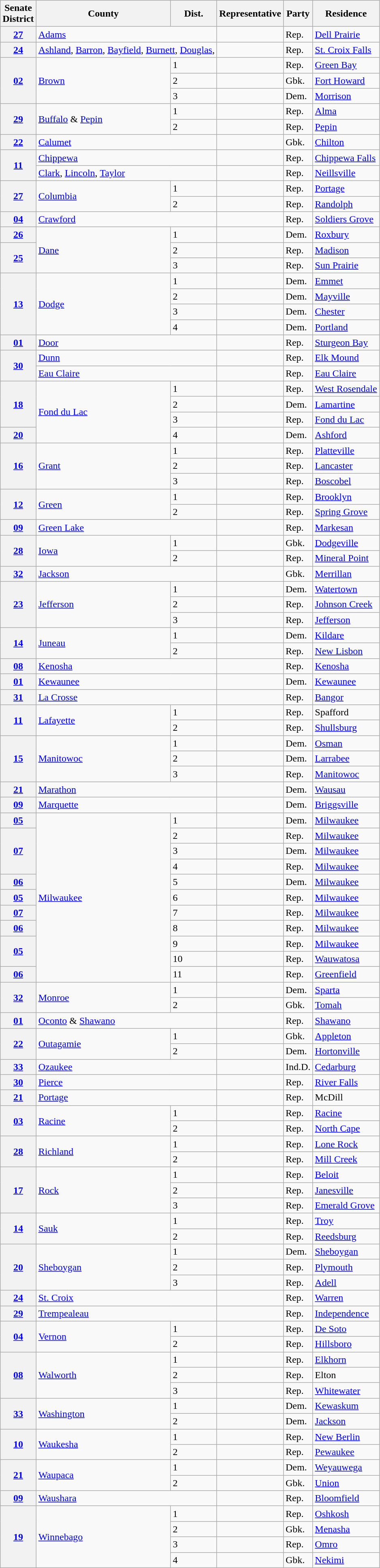<table class="wikitable sortable">
<tr>
<th>Senate<br>District</th>
<th>County</th>
<th>Dist.</th>
<th>Representative</th>
<th>Party</th>
<th>Residence</th>
</tr>
<tr>
<th><a href='#'>27</a></th>
<td text-align="left" colspan="2"><a href='#'>Adams</a></td>
<td></td>
<td>Rep.</td>
<td><a href='#'>Dell Prairie</a></td>
</tr>
<tr>
<th><a href='#'>24</a></th>
<td text-align="left" colspan="2"><a href='#'>Ashland</a>, <a href='#'>Barron</a>, <a href='#'>Bayfield</a>, <a href='#'>Burnett</a>, <a href='#'>Douglas</a>, </td>
<td></td>
<td>Rep.</td>
<td><a href='#'>St. Croix Falls</a></td>
</tr>
<tr>
<th rowspan="3"><a href='#'>02</a></th>
<td text-align="left" rowspan="3"><a href='#'>Brown</a></td>
<td>1</td>
<td></td>
<td>Rep.</td>
<td><a href='#'>Green Bay</a></td>
</tr>
<tr>
<td>2</td>
<td></td>
<td>Gbk.</td>
<td><a href='#'>Fort Howard</a></td>
</tr>
<tr>
<td>3</td>
<td></td>
<td>Dem.</td>
<td><a href='#'>Morrison</a></td>
</tr>
<tr>
<th rowspan="2"><a href='#'>29</a></th>
<td text-align="left" rowspan="2"><a href='#'>Buffalo</a> & <a href='#'>Pepin</a></td>
<td>1</td>
<td></td>
<td>Rep.</td>
<td><a href='#'>Alma</a></td>
</tr>
<tr>
<td>2</td>
<td></td>
<td>Rep.</td>
<td><a href='#'>Pepin</a></td>
</tr>
<tr>
<th><a href='#'>22</a></th>
<td text-align="left" colspan="2"><a href='#'>Calumet</a></td>
<td></td>
<td>Gbk.</td>
<td><a href='#'>Chilton</a></td>
</tr>
<tr>
<th rowspan="2"><a href='#'>11</a></th>
<td text-align="left" colspan="2"><a href='#'>Chippewa</a></td>
<td></td>
<td>Rep.</td>
<td><a href='#'>Chippewa Falls</a></td>
</tr>
<tr>
<td text-align="left" colspan="2"><a href='#'>Clark</a>, <a href='#'>Lincoln</a>, <a href='#'>Taylor</a> </td>
<td></td>
<td>Rep.</td>
<td><a href='#'>Neillsville</a></td>
</tr>
<tr>
<th rowspan="2"><a href='#'>27</a></th>
<td text-align="left" rowspan="2"><a href='#'>Columbia</a></td>
<td>1</td>
<td></td>
<td>Rep.</td>
<td><a href='#'>Portage</a></td>
</tr>
<tr>
<td>2</td>
<td></td>
<td>Rep.</td>
<td><a href='#'>Randolph</a></td>
</tr>
<tr>
<th><a href='#'>04</a></th>
<td text-align="left" colspan="2"><a href='#'>Crawford</a></td>
<td></td>
<td>Rep.</td>
<td><a href='#'>Soldiers Grove</a></td>
</tr>
<tr>
<th><a href='#'>26</a></th>
<td text-align="left" rowspan="3"><a href='#'>Dane</a></td>
<td>1</td>
<td></td>
<td>Dem.</td>
<td><a href='#'>Roxbury</a></td>
</tr>
<tr>
<th rowspan="2"><a href='#'>25</a></th>
<td>2</td>
<td></td>
<td>Rep.</td>
<td><a href='#'>Madison</a></td>
</tr>
<tr>
<td>3</td>
<td></td>
<td>Rep.</td>
<td><a href='#'>Sun Prairie</a></td>
</tr>
<tr>
<th rowspan="4"><a href='#'>13</a></th>
<td text-align="left" rowspan="4"><a href='#'>Dodge</a></td>
<td>1</td>
<td></td>
<td>Dem.</td>
<td><a href='#'>Emmet</a></td>
</tr>
<tr>
<td>2</td>
<td></td>
<td>Dem.</td>
<td><a href='#'>Mayville</a></td>
</tr>
<tr>
<td>3</td>
<td></td>
<td>Dem.</td>
<td><a href='#'>Chester</a></td>
</tr>
<tr>
<td>4</td>
<td></td>
<td>Dem.</td>
<td><a href='#'>Portland</a></td>
</tr>
<tr>
<th><a href='#'>01</a></th>
<td text-align="left" colspan="2"><a href='#'>Door</a></td>
<td></td>
<td>Rep.</td>
<td><a href='#'>Sturgeon Bay</a></td>
</tr>
<tr>
<th rowspan="2"><a href='#'>30</a></th>
<td text-align="left" colspan="2"><a href='#'>Dunn</a></td>
<td></td>
<td>Rep.</td>
<td><a href='#'>Elk Mound</a></td>
</tr>
<tr>
<td text-align="left" colspan="2"><a href='#'>Eau Claire</a></td>
<td></td>
<td>Rep.</td>
<td><a href='#'>Eau Claire</a></td>
</tr>
<tr>
<th rowspan="3"><a href='#'>18</a></th>
<td text-align="left" rowspan="4"><a href='#'>Fond du Lac</a></td>
<td>1</td>
<td></td>
<td>Rep.</td>
<td><a href='#'>West Rosendale</a></td>
</tr>
<tr>
<td>2</td>
<td></td>
<td>Dem.</td>
<td><a href='#'>Lamartine</a></td>
</tr>
<tr>
<td>3</td>
<td></td>
<td>Rep.</td>
<td><a href='#'>Fond du Lac</a></td>
</tr>
<tr>
<th><a href='#'>20</a></th>
<td>4</td>
<td></td>
<td>Dem.</td>
<td><a href='#'>Ashford</a></td>
</tr>
<tr>
<th rowspan="3"><a href='#'>16</a></th>
<td text-align="left" rowspan="3"><a href='#'>Grant</a></td>
<td>1</td>
<td></td>
<td>Rep.</td>
<td><a href='#'>Platteville</a></td>
</tr>
<tr>
<td>2</td>
<td></td>
<td>Rep.</td>
<td><a href='#'>Lancaster</a></td>
</tr>
<tr>
<td>3</td>
<td></td>
<td>Rep.</td>
<td><a href='#'>Boscobel</a></td>
</tr>
<tr>
<th rowspan="2"><a href='#'>12</a></th>
<td text-align="left" rowspan="2"><a href='#'>Green</a></td>
<td>1</td>
<td></td>
<td>Rep.</td>
<td><a href='#'>Brooklyn</a></td>
</tr>
<tr>
<td>2</td>
<td></td>
<td>Rep.</td>
<td><a href='#'>Spring Grove</a></td>
</tr>
<tr>
<th><a href='#'>09</a></th>
<td text-align="left" colspan="2"><a href='#'>Green Lake</a></td>
<td></td>
<td>Rep.</td>
<td><a href='#'>Markesan</a></td>
</tr>
<tr>
<th rowspan="2"><a href='#'>28</a></th>
<td text-align="left" rowspan="2"><a href='#'>Iowa</a></td>
<td>1</td>
<td></td>
<td>Gbk.</td>
<td><a href='#'>Dodgeville</a></td>
</tr>
<tr>
<td>2</td>
<td></td>
<td>Rep.</td>
<td><a href='#'>Mineral Point</a></td>
</tr>
<tr>
<th><a href='#'>32</a></th>
<td text-align="left" colspan="2"><a href='#'>Jackson</a></td>
<td></td>
<td>Gbk.</td>
<td><a href='#'>Merrillan</a></td>
</tr>
<tr>
<th rowspan="3"><a href='#'>23</a></th>
<td text-align="left" rowspan="3"><a href='#'>Jefferson</a></td>
<td>1</td>
<td></td>
<td>Dem.</td>
<td><a href='#'>Watertown</a></td>
</tr>
<tr>
<td>2</td>
<td></td>
<td>Rep.</td>
<td><a href='#'>Johnson Creek</a></td>
</tr>
<tr>
<td>3</td>
<td></td>
<td>Rep.</td>
<td><a href='#'>Jefferson</a></td>
</tr>
<tr>
<th rowspan="2"><a href='#'>14</a></th>
<td text-align="left" rowspan="2"><a href='#'>Juneau</a></td>
<td>1</td>
<td></td>
<td>Dem.</td>
<td><a href='#'>Kildare</a></td>
</tr>
<tr>
<td>2</td>
<td></td>
<td>Rep.</td>
<td><a href='#'>New Lisbon</a></td>
</tr>
<tr>
<th><a href='#'>08</a></th>
<td text-align="left" colspan="2"><a href='#'>Kenosha</a></td>
<td></td>
<td>Rep.</td>
<td><a href='#'>Kenosha</a></td>
</tr>
<tr>
<th><a href='#'>01</a></th>
<td text-align="left" colspan="2"><a href='#'>Kewaunee</a></td>
<td></td>
<td>Dem.</td>
<td><a href='#'>Kewaunee</a></td>
</tr>
<tr>
<th><a href='#'>31</a></th>
<td text-align="left" colspan="2"><a href='#'>La Crosse</a></td>
<td></td>
<td>Rep.</td>
<td><a href='#'>Bangor</a></td>
</tr>
<tr>
<th rowspan="2"><a href='#'>11</a></th>
<td text-align="left" rowspan="2"><a href='#'>Lafayette</a></td>
<td>1</td>
<td></td>
<td>Rep.</td>
<td>Spafford</td>
</tr>
<tr>
<td>2</td>
<td></td>
<td>Rep.</td>
<td><a href='#'>Shullsburg</a></td>
</tr>
<tr>
<th rowspan="3"><a href='#'>15</a></th>
<td text-align="left" rowspan="3"><a href='#'>Manitowoc</a></td>
<td>1</td>
<td></td>
<td>Dem.</td>
<td><a href='#'>Osman</a></td>
</tr>
<tr>
<td>2</td>
<td></td>
<td>Dem.</td>
<td><a href='#'>Larrabee</a></td>
</tr>
<tr>
<td>3</td>
<td></td>
<td>Rep.</td>
<td><a href='#'>Manitowoc</a></td>
</tr>
<tr>
<th><a href='#'>21</a></th>
<td text-align="left" colspan="2"><a href='#'>Marathon</a></td>
<td></td>
<td>Dem.</td>
<td><a href='#'>Wausau</a></td>
</tr>
<tr>
<th><a href='#'>09</a></th>
<td text-align="left" colspan="2"><a href='#'>Marquette</a></td>
<td></td>
<td>Dem.</td>
<td><a href='#'>Briggsville</a></td>
</tr>
<tr>
<th><a href='#'>05</a></th>
<td text-align="left" rowspan="11"><a href='#'>Milwaukee</a></td>
<td>1</td>
<td></td>
<td>Dem.</td>
<td><a href='#'>Milwaukee</a></td>
</tr>
<tr>
<th rowspan="3"><a href='#'>07</a></th>
<td>2</td>
<td></td>
<td>Rep.</td>
<td><a href='#'>Milwaukee</a></td>
</tr>
<tr>
<td>3</td>
<td></td>
<td>Dem.</td>
<td><a href='#'>Milwaukee</a></td>
</tr>
<tr>
<td>4</td>
<td></td>
<td>Rep.</td>
<td><a href='#'>Milwaukee</a></td>
</tr>
<tr>
<th><a href='#'>06</a></th>
<td>5</td>
<td></td>
<td>Dem.</td>
<td><a href='#'>Milwaukee</a></td>
</tr>
<tr>
<th><a href='#'>05</a></th>
<td>6</td>
<td></td>
<td>Rep.</td>
<td><a href='#'>Milwaukee</a></td>
</tr>
<tr>
<th><a href='#'>07</a></th>
<td>7</td>
<td></td>
<td>Rep.</td>
<td><a href='#'>Milwaukee</a></td>
</tr>
<tr>
<th><a href='#'>06</a></th>
<td>8</td>
<td></td>
<td>Rep.</td>
<td><a href='#'>Milwaukee</a></td>
</tr>
<tr>
<th rowspan="2"><a href='#'>05</a></th>
<td>9</td>
<td></td>
<td>Rep.</td>
<td><a href='#'>Milwaukee</a></td>
</tr>
<tr>
<td>10</td>
<td></td>
<td>Rep.</td>
<td><a href='#'>Wauwatosa</a></td>
</tr>
<tr>
<th><a href='#'>06</a></th>
<td>11</td>
<td></td>
<td>Rep.</td>
<td><a href='#'>Greenfield</a></td>
</tr>
<tr>
<th rowspan="2"><a href='#'>32</a></th>
<td text-align="left" rowspan="2"><a href='#'>Monroe</a></td>
<td>1</td>
<td></td>
<td>Dem.</td>
<td><a href='#'>Sparta</a></td>
</tr>
<tr>
<td>2</td>
<td></td>
<td>Gbk.</td>
<td><a href='#'>Tomah</a></td>
</tr>
<tr>
<th><a href='#'>01</a></th>
<td text-align="left" colspan="2"><a href='#'>Oconto</a> & <a href='#'>Shawano</a></td>
<td></td>
<td>Rep.</td>
<td><a href='#'>Shawano</a></td>
</tr>
<tr>
<th rowspan="2"><a href='#'>22</a></th>
<td text-align="left" rowspan="2"><a href='#'>Outagamie</a></td>
<td>1</td>
<td></td>
<td>Gbk.</td>
<td><a href='#'>Appleton</a></td>
</tr>
<tr>
<td>2</td>
<td></td>
<td>Dem.</td>
<td><a href='#'>Hortonville</a></td>
</tr>
<tr>
<th><a href='#'>33</a></th>
<td text-align="left" colspan="2"><a href='#'>Ozaukee</a></td>
<td></td>
<td>Ind.D.</td>
<td><a href='#'>Cedarburg</a></td>
</tr>
<tr>
<th><a href='#'>30</a></th>
<td text-align="left" colspan="2"><a href='#'>Pierce</a></td>
<td></td>
<td>Rep.</td>
<td><a href='#'>River Falls</a></td>
</tr>
<tr>
<th><a href='#'>21</a></th>
<td text-align="left" colspan="2"><a href='#'>Portage</a></td>
<td></td>
<td>Rep.</td>
<td>McDill</td>
</tr>
<tr>
<th rowspan="2"><a href='#'>03</a></th>
<td text-align="left" rowspan="2"><a href='#'>Racine</a></td>
<td>1</td>
<td></td>
<td>Rep.</td>
<td><a href='#'>Racine</a></td>
</tr>
<tr>
<td>2</td>
<td></td>
<td>Rep.</td>
<td><a href='#'>North Cape</a></td>
</tr>
<tr>
<th rowspan="2"><a href='#'>28</a></th>
<td text-align="left" rowspan="2"><a href='#'>Richland</a></td>
<td>1</td>
<td></td>
<td>Rep.</td>
<td><a href='#'>Lone Rock</a></td>
</tr>
<tr>
<td>2</td>
<td></td>
<td>Rep.</td>
<td><a href='#'>Mill Creek</a></td>
</tr>
<tr>
<th rowspan="3"><a href='#'>17</a></th>
<td text-align="left" rowspan="3"><a href='#'>Rock</a></td>
<td>1</td>
<td></td>
<td>Rep.</td>
<td><a href='#'>Beloit</a></td>
</tr>
<tr>
<td>2</td>
<td></td>
<td>Rep.</td>
<td><a href='#'>Janesville</a></td>
</tr>
<tr>
<td>3</td>
<td></td>
<td>Rep.</td>
<td><a href='#'>Emerald Grove</a></td>
</tr>
<tr>
<th rowspan="2"><a href='#'>14</a></th>
<td text-align="left" rowspan="2"><a href='#'>Sauk</a></td>
<td>1</td>
<td></td>
<td>Rep.</td>
<td><a href='#'>Troy</a></td>
</tr>
<tr>
<td>2</td>
<td></td>
<td>Rep.</td>
<td><a href='#'>Reedsburg</a></td>
</tr>
<tr>
<th rowspan="3"><a href='#'>20</a></th>
<td text-align="left" rowspan="3"><a href='#'>Sheboygan</a></td>
<td>1</td>
<td></td>
<td>Dem.</td>
<td><a href='#'>Sheboygan</a></td>
</tr>
<tr>
<td>2</td>
<td></td>
<td>Rep.</td>
<td><a href='#'>Plymouth</a></td>
</tr>
<tr>
<td>3</td>
<td></td>
<td>Rep.</td>
<td><a href='#'>Adell</a></td>
</tr>
<tr>
<th><a href='#'>24</a></th>
<td text-align="left" colspan="2"><a href='#'>St. Croix</a></td>
<td></td>
<td>Rep.</td>
<td><a href='#'>Warren</a></td>
</tr>
<tr>
<th><a href='#'>29</a></th>
<td text-align="left" colspan="2"><a href='#'>Trempealeau</a></td>
<td></td>
<td>Rep.</td>
<td><a href='#'>Independence</a></td>
</tr>
<tr>
<th rowspan="2"><a href='#'>04</a></th>
<td text-align="left" rowspan="2"><a href='#'>Vernon</a></td>
<td>1</td>
<td></td>
<td>Rep.</td>
<td><a href='#'>De Soto</a></td>
</tr>
<tr>
<td>2</td>
<td></td>
<td>Rep.</td>
<td><a href='#'>Hillsboro</a></td>
</tr>
<tr>
<th rowspan="3"><a href='#'>08</a></th>
<td text-align="left" rowspan="3"><a href='#'>Walworth</a></td>
<td>1</td>
<td></td>
<td>Rep.</td>
<td><a href='#'>Elkhorn</a></td>
</tr>
<tr>
<td>2</td>
<td></td>
<td>Rep.</td>
<td>Elton</td>
</tr>
<tr>
<td>3</td>
<td></td>
<td>Rep.</td>
<td><a href='#'>Whitewater</a></td>
</tr>
<tr>
<th rowspan="2"><a href='#'>33</a></th>
<td text-align="left" rowspan="2"><a href='#'>Washington</a></td>
<td>1</td>
<td></td>
<td>Dem.</td>
<td><a href='#'>Kewaskum</a></td>
</tr>
<tr>
<td>2</td>
<td></td>
<td>Dem.</td>
<td><a href='#'>Jackson</a></td>
</tr>
<tr>
<th rowspan="2"><a href='#'>10</a></th>
<td text-align="left" rowspan="2"><a href='#'>Waukesha</a></td>
<td>1</td>
<td></td>
<td>Rep.</td>
<td><a href='#'>New Berlin</a></td>
</tr>
<tr>
<td>2</td>
<td></td>
<td>Rep.</td>
<td><a href='#'>Pewaukee</a></td>
</tr>
<tr>
<th rowspan="2"><a href='#'>21</a></th>
<td text-align="left" rowspan="2"><a href='#'>Waupaca</a></td>
<td>1</td>
<td></td>
<td>Dem.</td>
<td><a href='#'>Weyauwega</a></td>
</tr>
<tr>
<td>2</td>
<td></td>
<td>Gbk.</td>
<td><a href='#'>Union</a></td>
</tr>
<tr>
<th><a href='#'>09</a></th>
<td text-align="left" colspan="2"><a href='#'>Waushara</a></td>
<td></td>
<td>Rep.</td>
<td><a href='#'>Bloomfield</a></td>
</tr>
<tr>
<th rowspan="4"><a href='#'>19</a></th>
<td text-align="left" rowspan="4"><a href='#'>Winnebago</a></td>
<td>1</td>
<td></td>
<td>Rep.</td>
<td><a href='#'>Oshkosh</a></td>
</tr>
<tr>
<td>2</td>
<td></td>
<td>Gbk.</td>
<td><a href='#'>Menasha</a></td>
</tr>
<tr>
<td>3</td>
<td></td>
<td>Rep.</td>
<td><a href='#'>Omro</a></td>
</tr>
<tr>
<td>4</td>
<td></td>
<td>Gbk.</td>
<td><a href='#'>Nekimi</a></td>
</tr>
</table>
